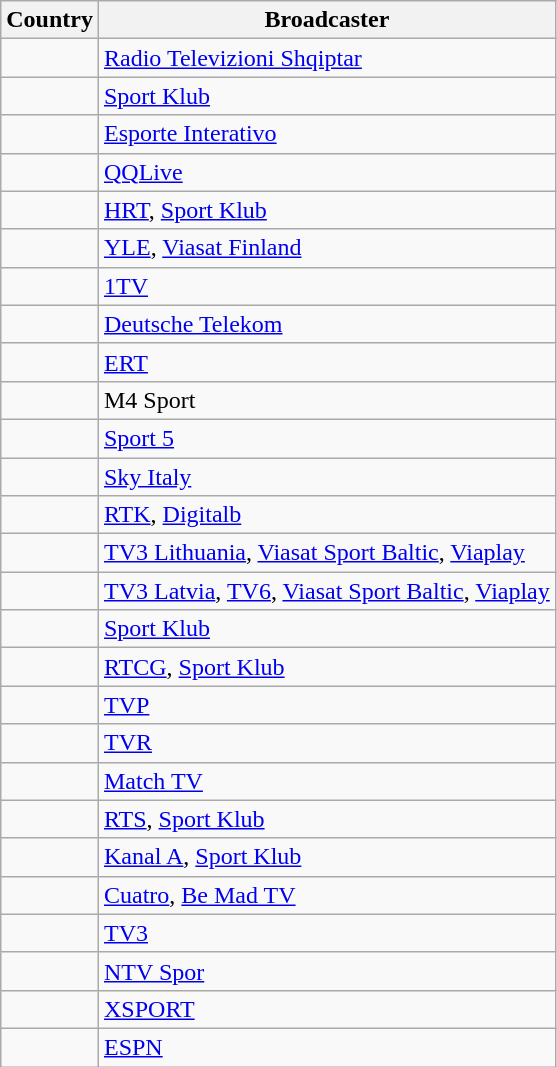<table class="wikitable collapsible collapsed">
<tr>
<th align=center>Country</th>
<th align=center>Broadcaster</th>
</tr>
<tr>
<td align=left></td>
<td><a href='#'>Radio Televizioni Shqiptar</a></td>
</tr>
<tr>
<td align=left></td>
<td><a href='#'>Sport Klub</a></td>
</tr>
<tr>
<td align=left></td>
<td><a href='#'>Esporte Interativo</a></td>
</tr>
<tr>
<td align=left></td>
<td><a href='#'>QQLive</a></td>
</tr>
<tr>
<td align=left></td>
<td><a href='#'>HRT</a>, <a href='#'>Sport Klub</a></td>
</tr>
<tr>
<td align=left></td>
<td><a href='#'>YLE</a>, <a href='#'>Viasat Finland</a></td>
</tr>
<tr>
<td align=left></td>
<td><a href='#'>1TV</a></td>
</tr>
<tr>
<td align=left></td>
<td><a href='#'>Deutsche Telekom</a></td>
</tr>
<tr>
<td align=left></td>
<td><a href='#'>ERT</a></td>
</tr>
<tr>
<td align=left></td>
<td>M4 Sport</td>
</tr>
<tr>
<td align=left></td>
<td><a href='#'>Sport 5</a></td>
</tr>
<tr>
<td align=left></td>
<td><a href='#'>Sky Italy</a></td>
</tr>
<tr>
<td align=left></td>
<td><a href='#'>RTK</a>, <a href='#'>Digitalb</a></td>
</tr>
<tr>
<td align=left></td>
<td><a href='#'>TV3 Lithuania</a>, <a href='#'>Viasat Sport Baltic</a>,  <a href='#'>Viaplay</a></td>
</tr>
<tr>
<td align=left></td>
<td><a href='#'>TV3 Latvia</a>, <a href='#'>TV6</a>, <a href='#'>Viasat Sport Baltic</a>, <a href='#'>Viaplay</a></td>
</tr>
<tr>
<td align=left></td>
<td><a href='#'>Sport Klub</a></td>
</tr>
<tr>
<td align=left></td>
<td><a href='#'>RTCG</a>, <a href='#'>Sport Klub</a></td>
</tr>
<tr>
<td align=left></td>
<td><a href='#'>TVP</a></td>
</tr>
<tr>
<td align=left></td>
<td><a href='#'>TVR</a></td>
</tr>
<tr>
<td align=left></td>
<td><a href='#'>Match TV</a></td>
</tr>
<tr>
<td align=left></td>
<td><a href='#'>RTS</a>, <a href='#'>Sport Klub</a></td>
</tr>
<tr>
<td align=left></td>
<td><a href='#'>Kanal A</a>, <a href='#'>Sport Klub</a></td>
</tr>
<tr>
<td align=left></td>
<td><a href='#'>Cuatro</a>, <a href='#'>Be Mad TV</a></td>
</tr>
<tr>
<td align=left></td>
<td><a href='#'>TV3</a></td>
</tr>
<tr>
<td align=left></td>
<td><a href='#'>NTV Spor</a></td>
</tr>
<tr>
<td align=left></td>
<td><a href='#'>XSPORT</a></td>
</tr>
<tr>
<td align=left></td>
<td><a href='#'>ESPN</a></td>
</tr>
</table>
